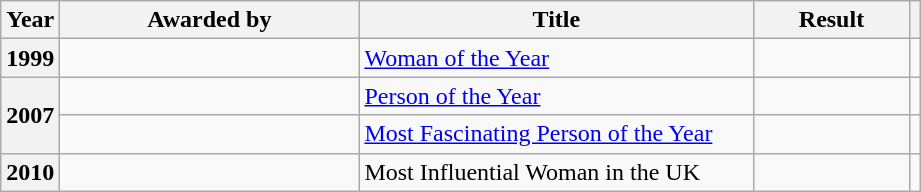<table class="wikitable sortable plainrowheaders">
<tr>
<th scope=col>Year</th>
<th scope=col style="width: 12em">Awarded by</th>
<th scope=col style="width: 16em">Title</th>
<th scope=col style="width: 6em">Result</th>
<th scope=col class=unsortable></th>
</tr>
<tr>
<th scope=row style="text-align: center">1999</th>
<td></td>
<td><a href='#'>Woman of the Year</a></td>
<td></td>
<td style="text-align: center"></td>
</tr>
<tr>
<th scope=row style="text-align: center" rowspan=2>2007</th>
<td></td>
<td><a href='#'>Person of the Year</a></td>
<td></td>
<td style="text-align: center"></td>
</tr>
<tr>
<td></td>
<td><a href='#'>Most Fascinating Person of the Year</a></td>
<td></td>
<td style="text-align: center"></td>
</tr>
<tr>
<th scope=row style="text-align: center">2010</th>
<td></td>
<td>Most Influential Woman in the UK</td>
<td></td>
<td style="text-align: center"></td>
</tr>
</table>
